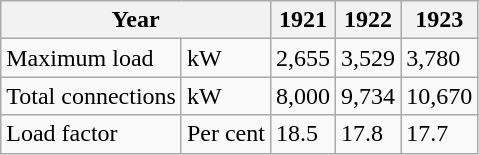<table class="wikitable">
<tr>
<th colspan="2">Year</th>
<th>1921</th>
<th>1922</th>
<th>1923</th>
</tr>
<tr>
<td>Maximum load</td>
<td>kW</td>
<td>2,655</td>
<td>3,529</td>
<td>3,780</td>
</tr>
<tr>
<td>Total connections</td>
<td>kW</td>
<td>8,000</td>
<td>9,734</td>
<td>10,670</td>
</tr>
<tr>
<td>Load factor</td>
<td>Per  cent</td>
<td>18.5</td>
<td>17.8</td>
<td>17.7</td>
</tr>
</table>
